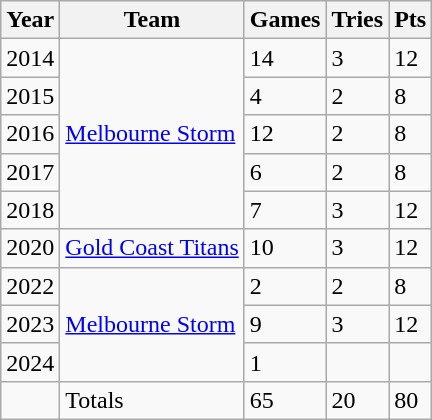<table class="wikitable">
<tr>
<th>Year</th>
<th>Team</th>
<th>Games</th>
<th>Tries</th>
<th>Pts</th>
</tr>
<tr>
<td>2014</td>
<td rowspan="5"> <a href='#'>Melbourne Storm</a></td>
<td>14</td>
<td>3</td>
<td>12</td>
</tr>
<tr>
<td>2015</td>
<td>4</td>
<td>2</td>
<td>8</td>
</tr>
<tr>
<td>2016</td>
<td>12</td>
<td>2</td>
<td>8</td>
</tr>
<tr>
<td>2017</td>
<td>6</td>
<td>2</td>
<td>8</td>
</tr>
<tr>
<td>2018</td>
<td>7</td>
<td>3</td>
<td>12</td>
</tr>
<tr>
<td>2020</td>
<td> <a href='#'>Gold Coast Titans</a></td>
<td>10</td>
<td>3</td>
<td>12</td>
</tr>
<tr>
<td>2022</td>
<td rowspan="3"> <a href='#'>Melbourne Storm</a></td>
<td>2</td>
<td>2</td>
<td>8</td>
</tr>
<tr>
<td>2023</td>
<td>9</td>
<td>3</td>
<td>12</td>
</tr>
<tr>
<td>2024</td>
<td>1</td>
<td></td>
<td></td>
</tr>
<tr>
<td></td>
<td>Totals</td>
<td>65</td>
<td>20</td>
<td>80</td>
</tr>
</table>
